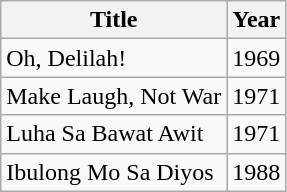<table class="wikitable">
<tr>
<th>Title</th>
<th>Year</th>
</tr>
<tr>
<td>Oh, Delilah!</td>
<td>1969</td>
</tr>
<tr>
<td>Make Laugh, Not War</td>
<td>1971</td>
</tr>
<tr>
<td>Luha Sa Bawat Awit</td>
<td>1971</td>
</tr>
<tr>
<td>Ibulong Mo Sa Diyos</td>
<td>1988</td>
</tr>
</table>
